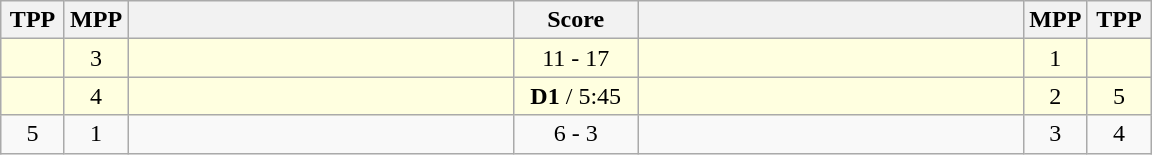<table class="wikitable" style="text-align: center;" |>
<tr>
<th width="35">TPP</th>
<th width="35">MPP</th>
<th width="250"></th>
<th width="75">Score</th>
<th width="250"></th>
<th width="35">MPP</th>
<th width="35">TPP</th>
</tr>
<tr bgcolor=lightyellow>
<td></td>
<td>3</td>
<td style="text-align:left;"></td>
<td>11 - 17</td>
<td style="text-align:left;"><strong></strong></td>
<td>1</td>
<td></td>
</tr>
<tr bgcolor=lightyellow>
<td></td>
<td>4</td>
<td style="text-align:left;"></td>
<td><strong>D1</strong> / 5:45</td>
<td style="text-align:left;"><strong></strong></td>
<td>2</td>
<td>5</td>
</tr>
<tr>
<td>5</td>
<td>1</td>
<td style="text-align:left;"><strong></strong></td>
<td>6 - 3</td>
<td style="text-align:left;"></td>
<td>3</td>
<td>4</td>
</tr>
</table>
